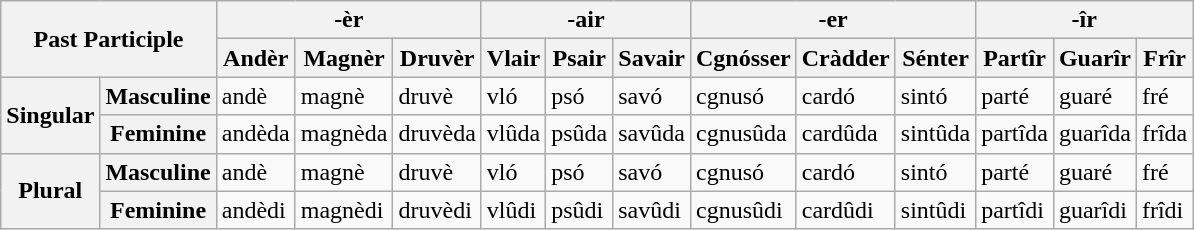<table class="wikitable">
<tr>
<th colspan="2" rowspan="2">Past Participle</th>
<th colspan="3">-èr</th>
<th colspan="3">-air</th>
<th colspan="3">-er</th>
<th colspan="3">-îr</th>
</tr>
<tr>
<th>Andèr</th>
<th>Magnèr</th>
<th>Druvèr</th>
<th>Vlair</th>
<th>Psair</th>
<th>Savair</th>
<th>Cgnósser</th>
<th>Cràdder</th>
<th>Sénter</th>
<th>Partîr</th>
<th>Guarîr</th>
<th>Frîr</th>
</tr>
<tr>
<th rowspan="2">Singular</th>
<th>Masculine</th>
<td>andè</td>
<td>magnè</td>
<td>druvè</td>
<td>vló</td>
<td>psó</td>
<td>savó</td>
<td>cgnusó</td>
<td>cardó</td>
<td>sintó</td>
<td>parté</td>
<td>guaré</td>
<td>fré</td>
</tr>
<tr>
<th>Feminine</th>
<td>andèda</td>
<td>magnèda</td>
<td>druvèda</td>
<td>vlûda</td>
<td>psûda</td>
<td>savûda</td>
<td>cgnusûda</td>
<td>cardûda</td>
<td>sintûda</td>
<td>partîda</td>
<td>guarîda</td>
<td>frîda</td>
</tr>
<tr>
<th rowspan="2">Plural</th>
<th>Masculine</th>
<td>andè</td>
<td>magnè</td>
<td>druvè</td>
<td>vló</td>
<td>psó</td>
<td>savó</td>
<td>cgnusó</td>
<td>cardó</td>
<td>sintó</td>
<td>parté</td>
<td>guaré</td>
<td>fré</td>
</tr>
<tr>
<th>Feminine</th>
<td>andèdi</td>
<td>magnèdi</td>
<td>druvèdi</td>
<td>vlûdi</td>
<td>psûdi</td>
<td>savûdi</td>
<td>cgnusûdi</td>
<td>cardûdi</td>
<td>sintûdi</td>
<td>partîdi</td>
<td>guarîdi</td>
<td>frîdi</td>
</tr>
</table>
